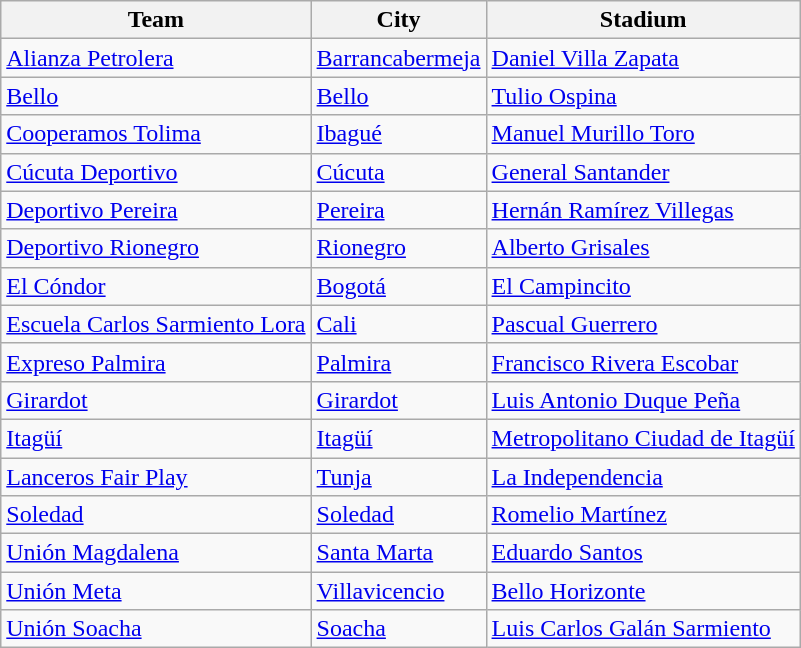<table class="wikitable sortable">
<tr>
<th>Team</th>
<th>City</th>
<th>Stadium</th>
</tr>
<tr>
<td><a href='#'>Alianza Petrolera</a></td>
<td><a href='#'>Barrancabermeja</a></td>
<td><a href='#'>Daniel Villa Zapata</a></td>
</tr>
<tr>
<td><a href='#'>Bello</a></td>
<td><a href='#'>Bello</a></td>
<td><a href='#'>Tulio Ospina</a></td>
</tr>
<tr>
<td><a href='#'>Cooperamos Tolima</a></td>
<td><a href='#'>Ibagué</a></td>
<td><a href='#'>Manuel Murillo Toro</a></td>
</tr>
<tr>
<td><a href='#'>Cúcuta Deportivo</a></td>
<td><a href='#'>Cúcuta</a></td>
<td><a href='#'>General Santander</a></td>
</tr>
<tr>
<td><a href='#'>Deportivo Pereira</a></td>
<td><a href='#'>Pereira</a></td>
<td><a href='#'>Hernán Ramírez Villegas</a></td>
</tr>
<tr>
<td><a href='#'>Deportivo Rionegro</a></td>
<td><a href='#'>Rionegro</a></td>
<td><a href='#'>Alberto Grisales</a></td>
</tr>
<tr>
<td><a href='#'>El Cóndor</a></td>
<td><a href='#'>Bogotá</a></td>
<td><a href='#'>El Campincito</a></td>
</tr>
<tr>
<td><a href='#'>Escuela Carlos Sarmiento Lora</a></td>
<td><a href='#'>Cali</a></td>
<td><a href='#'>Pascual Guerrero</a></td>
</tr>
<tr>
<td><a href='#'>Expreso Palmira</a></td>
<td><a href='#'>Palmira</a></td>
<td><a href='#'>Francisco Rivera Escobar</a></td>
</tr>
<tr>
<td><a href='#'>Girardot</a></td>
<td><a href='#'>Girardot</a></td>
<td><a href='#'>Luis Antonio Duque Peña</a></td>
</tr>
<tr>
<td><a href='#'>Itagüí</a></td>
<td><a href='#'>Itagüí</a></td>
<td><a href='#'>Metropolitano Ciudad de Itagüí</a></td>
</tr>
<tr>
<td><a href='#'>Lanceros Fair Play</a></td>
<td><a href='#'>Tunja</a></td>
<td><a href='#'>La Independencia</a></td>
</tr>
<tr>
<td><a href='#'>Soledad</a></td>
<td><a href='#'>Soledad</a></td>
<td><a href='#'>Romelio Martínez</a></td>
</tr>
<tr>
<td><a href='#'>Unión Magdalena</a></td>
<td><a href='#'>Santa Marta</a></td>
<td><a href='#'>Eduardo Santos</a></td>
</tr>
<tr>
<td><a href='#'>Unión Meta</a></td>
<td><a href='#'>Villavicencio</a></td>
<td><a href='#'>Bello Horizonte</a></td>
</tr>
<tr>
<td><a href='#'>Unión Soacha</a></td>
<td><a href='#'>Soacha</a></td>
<td><a href='#'>Luis Carlos Galán Sarmiento</a></td>
</tr>
</table>
